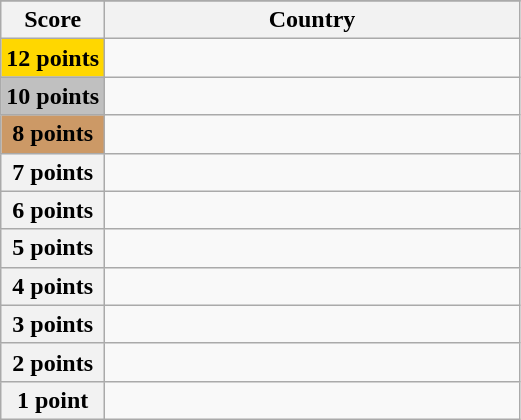<table class="wikitable">
<tr>
</tr>
<tr>
<th scope="col" width="20%">Score</th>
<th scope="col">Country</th>
</tr>
<tr>
<th scope="row" style="background:gold">12 points</th>
<td></td>
</tr>
<tr>
<th scope="row" style="background:silver">10 points</th>
<td></td>
</tr>
<tr>
<th scope="row" style="background:#CC9966">8 points</th>
<td></td>
</tr>
<tr>
<th scope="row">7 points</th>
<td></td>
</tr>
<tr>
<th scope="row">6 points</th>
<td></td>
</tr>
<tr>
<th scope="row">5 points</th>
<td></td>
</tr>
<tr>
<th scope="row">4 points</th>
<td></td>
</tr>
<tr>
<th scope="row">3 points</th>
<td></td>
</tr>
<tr>
<th scope="row">2 points</th>
<td></td>
</tr>
<tr>
<th scope="row">1 point</th>
<td></td>
</tr>
</table>
